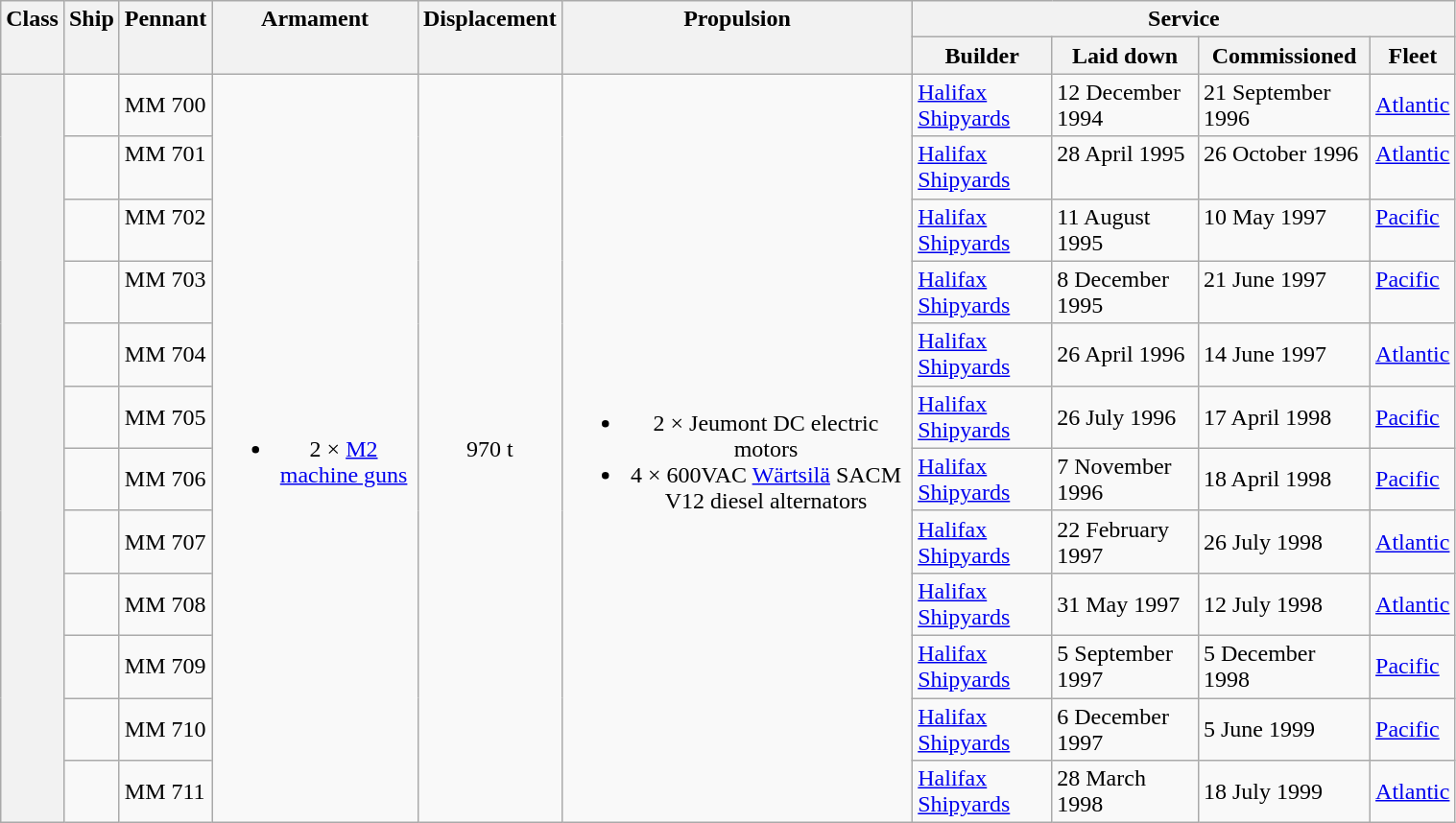<table class="wikitable" style="width:80%;">
<tr valign="top">
<th rowspan="2" scope="col">Class</th>
<th rowspan="2" scope="col">Ship</th>
<th rowspan="2" scope="col">Pennant</th>
<th rowspan="2" scope="col">Armament</th>
<th rowspan="2" scope="col">Displacement</th>
<th rowspan="2" scope="col">Propulsion</th>
<th colspan="4" scope="col">Service</th>
</tr>
<tr valign="top">
<th scope="col">Builder</th>
<th scope="col">Laid down</th>
<th scope="col">Commissioned</th>
<th scope="col">Fleet</th>
</tr>
<tr valign="center">
<th rowspan="12" align="center"></th>
<td></td>
<td>MM 700</td>
<td rowspan="12" align="center"><br><ul><li>2 × <a href='#'>M2 machine guns</a></li></ul></td>
<td rowspan="12" align="center">970 t</td>
<td rowspan="12" align="center"><br><ul><li>2 × Jeumont DC electric motors</li><li>4 × 600VAC <a href='#'>Wärtsilä</a> SACM V12 diesel alternators</li></ul></td>
<td><a href='#'>Halifax Shipyards</a></td>
<td>12 December 1994</td>
<td>21 September 1996</td>
<td><a href='#'>Atlantic</a></td>
</tr>
<tr valign="top">
<td></td>
<td>MM 701</td>
<td><a href='#'>Halifax Shipyards</a></td>
<td>28 April 1995</td>
<td>26 October 1996</td>
<td><a href='#'>Atlantic</a></td>
</tr>
<tr valign="top">
<td></td>
<td>MM 702</td>
<td><a href='#'>Halifax Shipyards</a></td>
<td>11 August 1995</td>
<td>10 May 1997</td>
<td><a href='#'>Pacific</a></td>
</tr>
<tr valign="top">
<td></td>
<td>MM 703</td>
<td><a href='#'>Halifax Shipyards</a></td>
<td>8 December 1995</td>
<td>21 June 1997</td>
<td><a href='#'>Pacific</a></td>
</tr>
<tr>
<td></td>
<td>MM 704</td>
<td><a href='#'>Halifax Shipyards</a></td>
<td>26 April 1996</td>
<td>14 June 1997</td>
<td><a href='#'>Atlantic</a></td>
</tr>
<tr>
<td></td>
<td>MM 705</td>
<td><a href='#'>Halifax Shipyards</a></td>
<td>26 July 1996</td>
<td>17 April 1998</td>
<td><a href='#'>Pacific</a></td>
</tr>
<tr>
<td></td>
<td>MM 706</td>
<td><a href='#'>Halifax Shipyards</a></td>
<td>7 November 1996</td>
<td>18 April 1998</td>
<td><a href='#'>Pacific</a></td>
</tr>
<tr>
<td></td>
<td>MM 707</td>
<td><a href='#'>Halifax Shipyards</a></td>
<td>22 February 1997</td>
<td>26 July 1998</td>
<td><a href='#'>Atlantic</a></td>
</tr>
<tr>
<td></td>
<td>MM 708</td>
<td><a href='#'>Halifax Shipyards</a></td>
<td>31 May 1997</td>
<td>12 July 1998</td>
<td><a href='#'>Atlantic</a></td>
</tr>
<tr>
<td></td>
<td>MM 709</td>
<td><a href='#'>Halifax Shipyards</a></td>
<td>5 September 1997</td>
<td>5 December 1998</td>
<td><a href='#'>Pacific</a></td>
</tr>
<tr>
<td></td>
<td>MM 710</td>
<td><a href='#'>Halifax Shipyards</a></td>
<td>6 December 1997</td>
<td>5 June 1999</td>
<td><a href='#'>Pacific</a></td>
</tr>
<tr>
<td></td>
<td>MM 711</td>
<td><a href='#'>Halifax Shipyards</a></td>
<td>28 March 1998</td>
<td>18 July 1999</td>
<td><a href='#'>Atlantic</a></td>
</tr>
</table>
